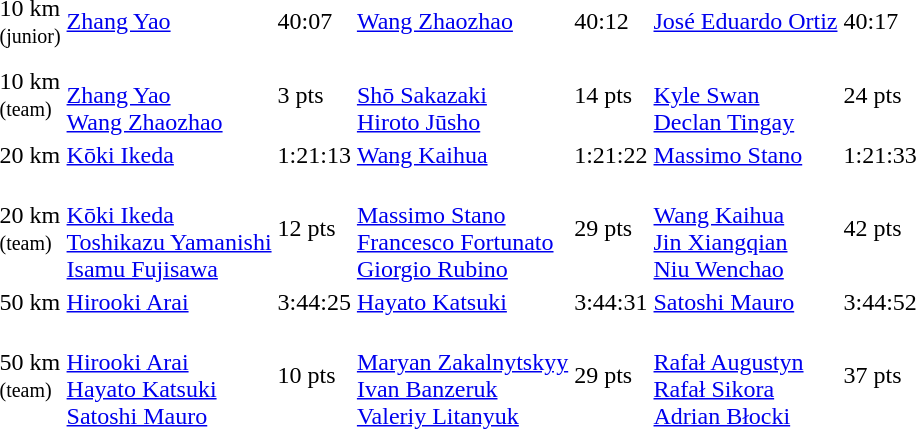<table>
<tr>
<td>10 km<br><small>(junior)</small></td>
<td> <a href='#'>Zhang Yao</a></td>
<td>40:07 </td>
<td> <a href='#'>Wang Zhaozhao</a></td>
<td>40:12 </td>
<td> <a href='#'>José Eduardo Ortiz</a></td>
<td>40:17 </td>
</tr>
<tr>
<td>10 km<br><small>(team)</small></td>
<td><br><a href='#'>Zhang Yao</a><br><a href='#'>Wang Zhaozhao</a></td>
<td>3 pts</td>
<td><br><a href='#'>Shō Sakazaki</a><br><a href='#'>Hiroto Jūsho</a></td>
<td>14 pts</td>
<td><br><a href='#'>Kyle Swan</a><br><a href='#'>Declan Tingay</a></td>
<td>24 pts</td>
</tr>
<tr>
<td>20 km</td>
<td> <a href='#'>Kōki Ikeda</a></td>
<td>1:21:13</td>
<td> <a href='#'>Wang Kaihua</a></td>
<td>1:21:22</td>
<td> <a href='#'>Massimo Stano</a></td>
<td>1:21:33</td>
</tr>
<tr>
<td>20 km<br><small>(team)</small></td>
<td><br><a href='#'>Kōki Ikeda</a><br><a href='#'>Toshikazu Yamanishi</a><br><a href='#'>Isamu Fujisawa</a></td>
<td>12 pts</td>
<td><br><a href='#'>Massimo Stano</a><br><a href='#'>Francesco Fortunato</a><br><a href='#'>Giorgio Rubino</a></td>
<td>29 pts</td>
<td><br><a href='#'>Wang Kaihua</a><br><a href='#'>Jin Xiangqian</a><br><a href='#'>Niu Wenchao</a></td>
<td>42 pts</td>
</tr>
<tr>
<td>50 km</td>
<td> <a href='#'>Hirooki Arai</a></td>
<td>3:44:25</td>
<td> <a href='#'>Hayato Katsuki</a></td>
<td>3:44:31 </td>
<td> <a href='#'>Satoshi Mauro</a></td>
<td>3:44:52</td>
</tr>
<tr>
<td>50 km<br><small>(team)</small></td>
<td><br><a href='#'>Hirooki Arai</a><br><a href='#'>Hayato Katsuki</a><br><a href='#'>Satoshi Mauro</a></td>
<td>10 pts</td>
<td><br><a href='#'>Maryan Zakalnytskyy</a><br><a href='#'>Ivan Banzeruk</a><br><a href='#'>Valeriy Litanyuk</a></td>
<td>29 pts</td>
<td><br><a href='#'>Rafał Augustyn</a><br><a href='#'>Rafał Sikora</a><br><a href='#'>Adrian Błocki</a></td>
<td>37 pts</td>
</tr>
</table>
